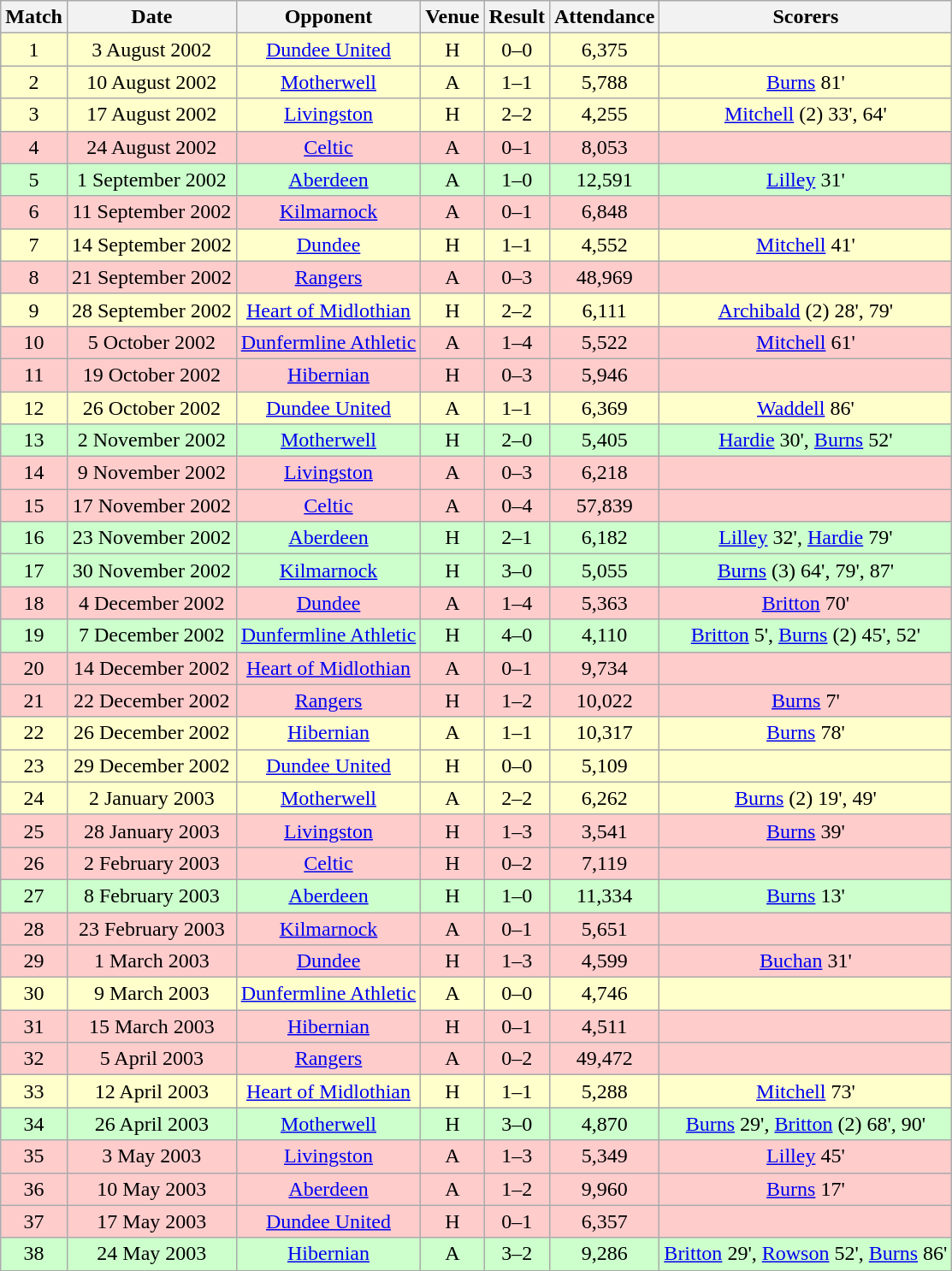<table class="wikitable" style="font-size:100%; text-align:center">
<tr>
<th>Match</th>
<th>Date</th>
<th>Opponent</th>
<th>Venue</th>
<th>Result</th>
<th>Attendance</th>
<th>Scorers</th>
</tr>
<tr style="background: #FFFFCC;">
<td>1</td>
<td>3 August 2002</td>
<td><a href='#'>Dundee United</a></td>
<td>H</td>
<td>0–0</td>
<td>6,375</td>
<td></td>
</tr>
<tr style="background: #FFFFCC;">
<td>2</td>
<td>10 August 2002</td>
<td><a href='#'>Motherwell</a></td>
<td>A</td>
<td>1–1</td>
<td>5,788</td>
<td><a href='#'>Burns</a> 81'</td>
</tr>
<tr style="background: #FFFFCC;">
<td>3</td>
<td>17 August 2002</td>
<td><a href='#'>Livingston</a></td>
<td>H</td>
<td>2–2</td>
<td>4,255</td>
<td><a href='#'>Mitchell</a> (2) 33', 64'</td>
</tr>
<tr style="background: #FFCCCC;">
<td>4</td>
<td>24 August 2002</td>
<td><a href='#'>Celtic</a></td>
<td>A</td>
<td>0–1</td>
<td>8,053</td>
<td></td>
</tr>
<tr style="background: #CCFFCC;">
<td>5</td>
<td>1 September 2002</td>
<td><a href='#'>Aberdeen</a></td>
<td>A</td>
<td>1–0</td>
<td>12,591</td>
<td><a href='#'>Lilley</a> 31'</td>
</tr>
<tr style="background: #FFCCCC;">
<td>6</td>
<td>11 September 2002</td>
<td><a href='#'>Kilmarnock</a></td>
<td>A</td>
<td>0–1</td>
<td>6,848</td>
<td></td>
</tr>
<tr style="background: #FFFFCC;">
<td>7</td>
<td>14 September 2002</td>
<td><a href='#'>Dundee</a></td>
<td>H</td>
<td>1–1</td>
<td>4,552</td>
<td><a href='#'>Mitchell</a> 41'</td>
</tr>
<tr style="background: #FFCCCC;">
<td>8</td>
<td>21 September 2002</td>
<td><a href='#'>Rangers</a></td>
<td>A</td>
<td>0–3</td>
<td>48,969</td>
<td></td>
</tr>
<tr style="background: #FFFFCC;">
<td>9</td>
<td>28 September 2002</td>
<td><a href='#'>Heart of Midlothian</a></td>
<td>H</td>
<td>2–2</td>
<td>6,111</td>
<td><a href='#'>Archibald</a> (2) 28', 79'</td>
</tr>
<tr style="background: #FFCCCC;">
<td>10</td>
<td>5 October 2002</td>
<td><a href='#'>Dunfermline Athletic</a></td>
<td>A</td>
<td>1–4</td>
<td>5,522</td>
<td><a href='#'>Mitchell</a> 61'</td>
</tr>
<tr style="background: #FFCCCC;">
<td>11</td>
<td>19 October 2002</td>
<td><a href='#'>Hibernian</a></td>
<td>H</td>
<td>0–3</td>
<td>5,946</td>
<td></td>
</tr>
<tr style="background: #FFFFCC;">
<td>12</td>
<td>26 October 2002</td>
<td><a href='#'>Dundee United</a></td>
<td>A</td>
<td>1–1</td>
<td>6,369</td>
<td><a href='#'>Waddell</a> 86'</td>
</tr>
<tr style="background: #CCFFCC;">
<td>13</td>
<td>2 November 2002</td>
<td><a href='#'>Motherwell</a></td>
<td>H</td>
<td>2–0</td>
<td>5,405</td>
<td><a href='#'>Hardie</a> 30', <a href='#'>Burns</a> 52'</td>
</tr>
<tr style="background: #FFCCCC;">
<td>14</td>
<td>9 November 2002</td>
<td><a href='#'>Livingston</a></td>
<td>A</td>
<td>0–3</td>
<td>6,218</td>
<td></td>
</tr>
<tr style="background: #FFCCCC;">
<td>15</td>
<td>17 November 2002</td>
<td><a href='#'>Celtic</a></td>
<td>A</td>
<td>0–4</td>
<td>57,839</td>
<td></td>
</tr>
<tr style="background: #CCFFCC;">
<td>16</td>
<td>23 November 2002</td>
<td><a href='#'>Aberdeen</a></td>
<td>H</td>
<td>2–1</td>
<td>6,182</td>
<td><a href='#'>Lilley</a> 32', <a href='#'>Hardie</a> 79'</td>
</tr>
<tr style="background: #CCFFCC;">
<td>17</td>
<td>30 November 2002</td>
<td><a href='#'>Kilmarnock</a></td>
<td>H</td>
<td>3–0</td>
<td>5,055</td>
<td><a href='#'>Burns</a> (3) 64', 79', 87'</td>
</tr>
<tr style="background: #FFCCCC;">
<td>18</td>
<td>4 December 2002</td>
<td><a href='#'>Dundee</a></td>
<td>A</td>
<td>1–4</td>
<td>5,363</td>
<td><a href='#'>Britton</a> 70'</td>
</tr>
<tr style="background: #CCFFCC;">
<td>19</td>
<td>7 December 2002</td>
<td><a href='#'>Dunfermline Athletic</a></td>
<td>H</td>
<td>4–0</td>
<td>4,110</td>
<td><a href='#'>Britton</a> 5', <a href='#'>Burns</a> (2) 45', 52'</td>
</tr>
<tr style="background: #FFCCCC;">
<td>20</td>
<td>14 December 2002</td>
<td><a href='#'>Heart of Midlothian</a></td>
<td>A</td>
<td>0–1</td>
<td>9,734</td>
<td></td>
</tr>
<tr style="background: #FFCCCC;">
<td>21</td>
<td>22 December 2002</td>
<td><a href='#'>Rangers</a></td>
<td>H</td>
<td>1–2</td>
<td>10,022</td>
<td><a href='#'>Burns</a> 7'</td>
</tr>
<tr style="background: #FFFFCC;">
<td>22</td>
<td>26 December 2002</td>
<td><a href='#'>Hibernian</a></td>
<td>A</td>
<td>1–1</td>
<td>10,317</td>
<td><a href='#'>Burns</a> 78'</td>
</tr>
<tr style="background: #FFFFCC;">
<td>23</td>
<td>29 December 2002</td>
<td><a href='#'>Dundee United</a></td>
<td>H</td>
<td>0–0</td>
<td>5,109</td>
<td></td>
</tr>
<tr style="background: #FFFFCC;">
<td>24</td>
<td>2 January 2003</td>
<td><a href='#'>Motherwell</a></td>
<td>A</td>
<td>2–2</td>
<td>6,262</td>
<td><a href='#'>Burns</a> (2) 19', 49'</td>
</tr>
<tr style="background: #FFCCCC;">
<td>25</td>
<td>28 January 2003</td>
<td><a href='#'>Livingston</a></td>
<td>H</td>
<td>1–3</td>
<td>3,541</td>
<td><a href='#'>Burns</a> 39'</td>
</tr>
<tr style="background: #FFCCCC;">
<td>26</td>
<td>2 February 2003</td>
<td><a href='#'>Celtic</a></td>
<td>H</td>
<td>0–2</td>
<td>7,119</td>
<td></td>
</tr>
<tr style="background: #CCFFCC;">
<td>27</td>
<td>8 February 2003</td>
<td><a href='#'>Aberdeen</a></td>
<td>H</td>
<td>1–0</td>
<td>11,334</td>
<td><a href='#'>Burns</a> 13'</td>
</tr>
<tr style="background: #FFCCCC;">
<td>28</td>
<td>23 February 2003</td>
<td><a href='#'>Kilmarnock</a></td>
<td>A</td>
<td>0–1</td>
<td>5,651</td>
<td></td>
</tr>
<tr style="background: #FFCCCC;">
<td>29</td>
<td>1 March 2003</td>
<td><a href='#'>Dundee</a></td>
<td>H</td>
<td>1–3</td>
<td>4,599</td>
<td><a href='#'>Buchan</a> 31'</td>
</tr>
<tr style="background: #FFFFCC;">
<td>30</td>
<td>9 March 2003</td>
<td><a href='#'>Dunfermline Athletic</a></td>
<td>A</td>
<td>0–0</td>
<td>4,746</td>
<td></td>
</tr>
<tr style="background: #FFCCCC;">
<td>31</td>
<td>15 March 2003</td>
<td><a href='#'>Hibernian</a></td>
<td>H</td>
<td>0–1</td>
<td>4,511</td>
<td></td>
</tr>
<tr style="background: #FFCCCC;">
<td>32</td>
<td>5 April 2003</td>
<td><a href='#'>Rangers</a></td>
<td>A</td>
<td>0–2</td>
<td>49,472</td>
<td></td>
</tr>
<tr style="background: #FFFFCC;">
<td>33</td>
<td>12 April 2003</td>
<td><a href='#'>Heart of Midlothian</a></td>
<td>H</td>
<td>1–1</td>
<td>5,288</td>
<td><a href='#'>Mitchell</a> 73'</td>
</tr>
<tr style="background: #CCFFCC;">
<td>34</td>
<td>26 April 2003</td>
<td><a href='#'>Motherwell</a></td>
<td>H</td>
<td>3–0</td>
<td>4,870</td>
<td><a href='#'>Burns</a> 29', <a href='#'>Britton</a> (2) 68', 90'</td>
</tr>
<tr style="background: #FFCCCC;">
<td>35</td>
<td>3 May 2003</td>
<td><a href='#'>Livingston</a></td>
<td>A</td>
<td>1–3</td>
<td>5,349</td>
<td><a href='#'>Lilley</a> 45'</td>
</tr>
<tr style="background: #FFCCCC;">
<td>36</td>
<td>10 May 2003</td>
<td><a href='#'>Aberdeen</a></td>
<td>A</td>
<td>1–2</td>
<td>9,960</td>
<td><a href='#'>Burns</a> 17'</td>
</tr>
<tr style="background: #FFCCCC;">
<td>37</td>
<td>17 May 2003</td>
<td><a href='#'>Dundee United</a></td>
<td>H</td>
<td>0–1</td>
<td>6,357</td>
<td></td>
</tr>
<tr style="background: #CCFFCC;">
<td>38</td>
<td>24 May 2003</td>
<td><a href='#'>Hibernian</a></td>
<td>A</td>
<td>3–2</td>
<td>9,286</td>
<td><a href='#'>Britton</a> 29', <a href='#'>Rowson</a> 52', <a href='#'>Burns</a> 86'</td>
</tr>
</table>
